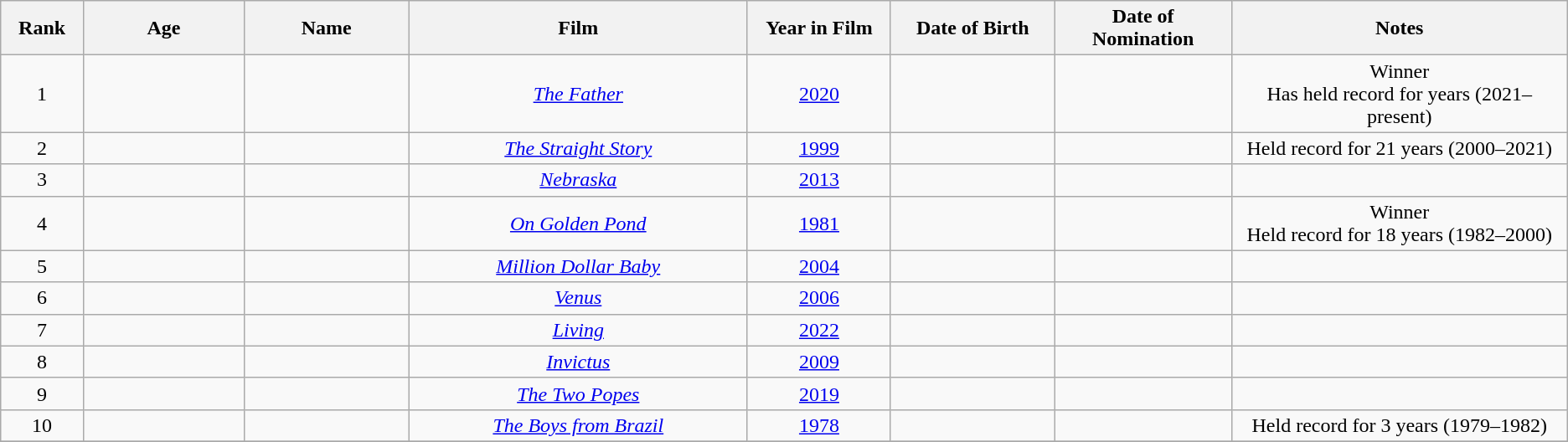<table class="wikitable sortable" style="text-align: center">
<tr>
<th style="width:065px;">Rank</th>
<th style="width:150px;">Age</th>
<th style="width:150px;">Name</th>
<th style="width:325px;">Film</th>
<th style="width:130px;">Year in Film</th>
<th style="width:150px;">Date of Birth</th>
<th style="width:150px;">Date of Nomination</th>
<th style="width:325px;">Notes</th>
</tr>
<tr>
<td>1</td>
<td></td>
<td></td>
<td><em><a href='#'>The Father</a></em></td>
<td><a href='#'>2020</a></td>
<td></td>
<td></td>
<td>Winner<br>Has held record for  years (2021–present)</td>
</tr>
<tr>
<td>2</td>
<td></td>
<td></td>
<td><em><a href='#'>The Straight Story</a></em></td>
<td><a href='#'>1999</a></td>
<td></td>
<td></td>
<td>Held record for 21 years (2000–2021)</td>
</tr>
<tr>
<td>3</td>
<td></td>
<td></td>
<td><em><a href='#'>Nebraska</a></em></td>
<td><a href='#'>2013</a></td>
<td></td>
<td></td>
<td></td>
</tr>
<tr>
<td>4</td>
<td></td>
<td></td>
<td><em><a href='#'>On Golden Pond</a></em></td>
<td><a href='#'>1981</a></td>
<td></td>
<td></td>
<td>Winner<br>Held record for 18 years (1982–2000)</td>
</tr>
<tr>
<td>5</td>
<td></td>
<td></td>
<td><em><a href='#'>Million Dollar Baby</a></em></td>
<td><a href='#'>2004</a></td>
<td></td>
<td></td>
<td></td>
</tr>
<tr>
<td>6</td>
<td></td>
<td></td>
<td><em><a href='#'>Venus</a></em></td>
<td><a href='#'>2006</a></td>
<td></td>
<td></td>
<td></td>
</tr>
<tr>
<td>7</td>
<td></td>
<td></td>
<td><em><a href='#'>Living</a></em></td>
<td><a href='#'>2022</a></td>
<td></td>
<td></td>
<td></td>
</tr>
<tr>
<td>8</td>
<td></td>
<td></td>
<td><em><a href='#'>Invictus</a></em></td>
<td><a href='#'>2009</a></td>
<td></td>
<td></td>
<td></td>
</tr>
<tr>
<td>9</td>
<td></td>
<td></td>
<td><em><a href='#'>The Two Popes</a></em></td>
<td><a href='#'>2019</a></td>
<td></td>
<td></td>
<td></td>
</tr>
<tr>
<td>10</td>
<td></td>
<td></td>
<td><em><a href='#'>The Boys from Brazil</a></em></td>
<td><a href='#'>1978</a></td>
<td></td>
<td></td>
<td>Held record for 3 years (1979–1982)</td>
</tr>
<tr>
</tr>
</table>
